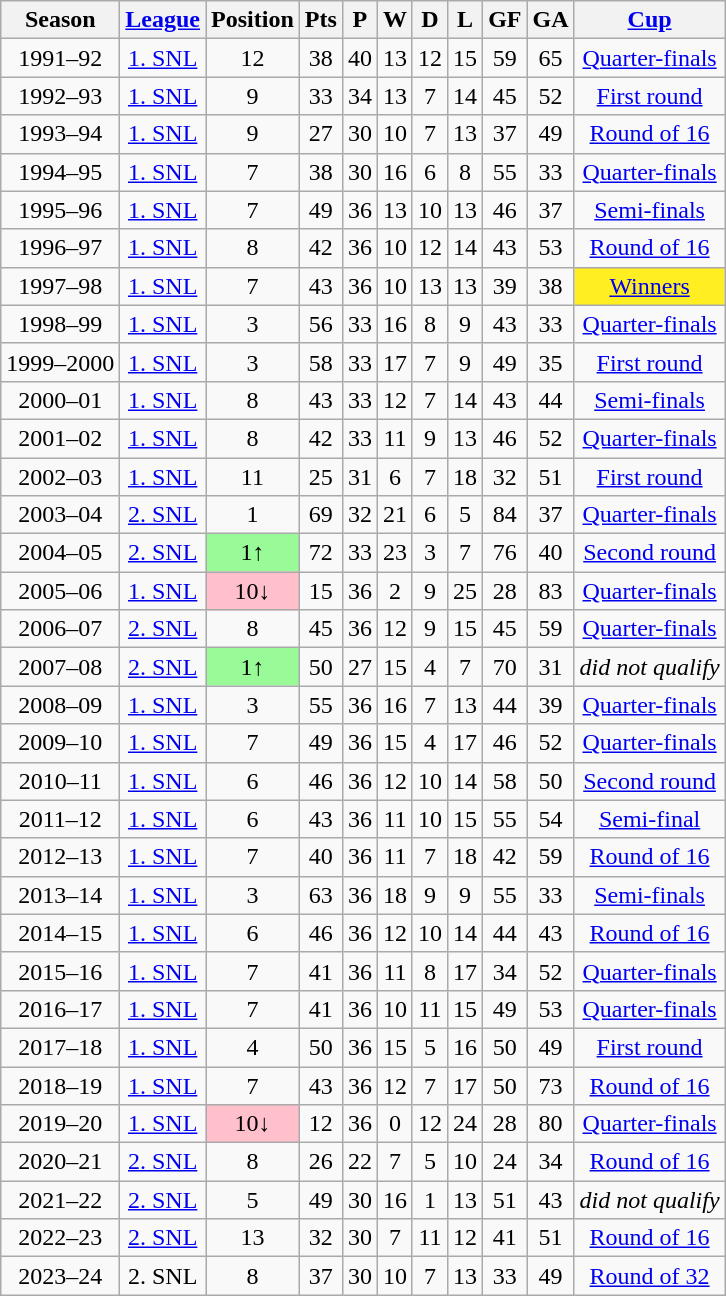<table class="wikitable sortable" style="text-align: center;">
<tr>
<th>Season</th>
<th><a href='#'>League</a></th>
<th>Position</th>
<th>Pts</th>
<th>P</th>
<th>W</th>
<th>D</th>
<th>L</th>
<th>GF</th>
<th>GA</th>
<th><a href='#'>Cup</a></th>
</tr>
<tr>
<td>1991–92</td>
<td><a href='#'>1. SNL</a></td>
<td>12</td>
<td>38</td>
<td>40</td>
<td>13</td>
<td>12</td>
<td>15</td>
<td>59</td>
<td>65</td>
<td><a href='#'>Quarter-finals</a></td>
</tr>
<tr>
<td>1992–93</td>
<td><a href='#'>1. SNL</a></td>
<td>9</td>
<td>33</td>
<td>34</td>
<td>13</td>
<td>7</td>
<td>14</td>
<td>45</td>
<td>52</td>
<td><a href='#'>First round</a></td>
</tr>
<tr>
<td>1993–94</td>
<td><a href='#'>1. SNL</a></td>
<td>9</td>
<td>27</td>
<td>30</td>
<td>10</td>
<td>7</td>
<td>13</td>
<td>37</td>
<td>49</td>
<td><a href='#'>Round of 16</a></td>
</tr>
<tr>
<td>1994–95</td>
<td><a href='#'>1. SNL</a></td>
<td>7</td>
<td>38</td>
<td>30</td>
<td>16</td>
<td>6</td>
<td>8</td>
<td>55</td>
<td>33</td>
<td><a href='#'>Quarter-finals</a></td>
</tr>
<tr>
<td>1995–96</td>
<td><a href='#'>1. SNL</a></td>
<td>7</td>
<td>49</td>
<td>36</td>
<td>13</td>
<td>10</td>
<td>13</td>
<td>46</td>
<td>37</td>
<td><a href='#'>Semi-finals</a></td>
</tr>
<tr>
<td>1996–97</td>
<td><a href='#'>1. SNL</a></td>
<td>8</td>
<td>42</td>
<td>36</td>
<td>10</td>
<td>12</td>
<td>14</td>
<td>43</td>
<td>53</td>
<td><a href='#'>Round of 16</a></td>
</tr>
<tr>
<td>1997–98</td>
<td><a href='#'>1. SNL</a></td>
<td>7</td>
<td>43</td>
<td>36</td>
<td>10</td>
<td>13</td>
<td>13</td>
<td>39</td>
<td>38</td>
<td bgcolor=#FE2><a href='#'>Winners</a></td>
</tr>
<tr>
<td>1998–99</td>
<td><a href='#'>1. SNL</a></td>
<td>3</td>
<td>56</td>
<td>33</td>
<td>16</td>
<td>8</td>
<td>9</td>
<td>43</td>
<td>33</td>
<td><a href='#'>Quarter-finals</a></td>
</tr>
<tr>
<td>1999–2000</td>
<td><a href='#'>1. SNL</a></td>
<td>3</td>
<td>58</td>
<td>33</td>
<td>17</td>
<td>7</td>
<td>9</td>
<td>49</td>
<td>35</td>
<td><a href='#'>First round</a></td>
</tr>
<tr>
<td>2000–01</td>
<td><a href='#'>1. SNL</a></td>
<td>8</td>
<td>43</td>
<td>33</td>
<td>12</td>
<td>7</td>
<td>14</td>
<td>43</td>
<td>44</td>
<td><a href='#'>Semi-finals</a></td>
</tr>
<tr>
<td>2001–02</td>
<td><a href='#'>1. SNL</a></td>
<td>8</td>
<td>42</td>
<td>33</td>
<td>11</td>
<td>9</td>
<td>13</td>
<td>46</td>
<td>52</td>
<td><a href='#'>Quarter-finals</a></td>
</tr>
<tr>
<td>2002–03</td>
<td><a href='#'>1. SNL</a></td>
<td>11</td>
<td>25</td>
<td>31</td>
<td>6</td>
<td>7</td>
<td>18</td>
<td>32</td>
<td>51</td>
<td><a href='#'>First round</a></td>
</tr>
<tr>
<td>2003–04</td>
<td><a href='#'>2. SNL</a></td>
<td>1</td>
<td>69</td>
<td>32</td>
<td>21</td>
<td>6</td>
<td>5</td>
<td>84</td>
<td>37</td>
<td><a href='#'>Quarter-finals</a></td>
</tr>
<tr>
<td>2004–05</td>
<td><a href='#'>2. SNL</a></td>
<td bgcolor=palegreen>1↑</td>
<td>72</td>
<td>33</td>
<td>23</td>
<td>3</td>
<td>7</td>
<td>76</td>
<td>40</td>
<td><a href='#'>Second round</a></td>
</tr>
<tr>
<td>2005–06</td>
<td><a href='#'>1. SNL</a></td>
<td bgcolor=pink>10↓</td>
<td>15</td>
<td>36</td>
<td>2</td>
<td>9</td>
<td>25</td>
<td>28</td>
<td>83</td>
<td><a href='#'>Quarter-finals</a></td>
</tr>
<tr>
<td>2006–07</td>
<td><a href='#'>2. SNL</a></td>
<td>8</td>
<td>45</td>
<td>36</td>
<td>12</td>
<td>9</td>
<td>15</td>
<td>45</td>
<td>59</td>
<td><a href='#'>Quarter-finals</a></td>
</tr>
<tr>
<td>2007–08</td>
<td><a href='#'>2. SNL</a></td>
<td bgcolor=palegreen>1↑</td>
<td>50</td>
<td>27</td>
<td>15</td>
<td>4</td>
<td>7</td>
<td>70</td>
<td>31</td>
<td><em>did not qualify</em></td>
</tr>
<tr>
<td>2008–09</td>
<td><a href='#'>1. SNL</a></td>
<td>3</td>
<td>55</td>
<td>36</td>
<td>16</td>
<td>7</td>
<td>13</td>
<td>44</td>
<td>39</td>
<td><a href='#'>Quarter-finals</a></td>
</tr>
<tr>
<td>2009–10</td>
<td><a href='#'>1. SNL</a></td>
<td>7</td>
<td>49</td>
<td>36</td>
<td>15</td>
<td>4</td>
<td>17</td>
<td>46</td>
<td>52</td>
<td><a href='#'>Quarter-finals</a></td>
</tr>
<tr>
<td>2010–11</td>
<td><a href='#'>1. SNL</a></td>
<td>6</td>
<td>46</td>
<td>36</td>
<td>12</td>
<td>10</td>
<td>14</td>
<td>58</td>
<td>50</td>
<td><a href='#'>Second round</a></td>
</tr>
<tr>
<td>2011–12</td>
<td><a href='#'>1. SNL</a></td>
<td>6</td>
<td>43</td>
<td>36</td>
<td>11</td>
<td>10</td>
<td>15</td>
<td>55</td>
<td>54</td>
<td><a href='#'>Semi-final</a></td>
</tr>
<tr>
<td>2012–13</td>
<td><a href='#'>1. SNL</a></td>
<td>7</td>
<td>40</td>
<td>36</td>
<td>11</td>
<td>7</td>
<td>18</td>
<td>42</td>
<td>59</td>
<td><a href='#'>Round of 16</a></td>
</tr>
<tr>
<td>2013–14</td>
<td><a href='#'>1. SNL</a></td>
<td>3</td>
<td>63</td>
<td>36</td>
<td>18</td>
<td>9</td>
<td>9</td>
<td>55</td>
<td>33</td>
<td><a href='#'>Semi-finals</a></td>
</tr>
<tr>
<td>2014–15</td>
<td><a href='#'>1. SNL</a></td>
<td>6</td>
<td>46</td>
<td>36</td>
<td>12</td>
<td>10</td>
<td>14</td>
<td>44</td>
<td>43</td>
<td><a href='#'>Round of 16</a></td>
</tr>
<tr>
<td>2015–16</td>
<td><a href='#'>1. SNL</a></td>
<td>7</td>
<td>41</td>
<td>36</td>
<td>11</td>
<td>8</td>
<td>17</td>
<td>34</td>
<td>52</td>
<td><a href='#'>Quarter-finals</a></td>
</tr>
<tr>
<td>2016–17</td>
<td><a href='#'>1. SNL</a></td>
<td>7</td>
<td>41</td>
<td>36</td>
<td>10</td>
<td>11</td>
<td>15</td>
<td>49</td>
<td>53</td>
<td><a href='#'>Quarter-finals</a></td>
</tr>
<tr>
<td>2017–18</td>
<td><a href='#'>1. SNL</a></td>
<td>4</td>
<td>50</td>
<td>36</td>
<td>15</td>
<td>5</td>
<td>16</td>
<td>50</td>
<td>49</td>
<td><a href='#'>First round</a></td>
</tr>
<tr>
<td>2018–19</td>
<td><a href='#'>1. SNL</a></td>
<td>7</td>
<td>43</td>
<td>36</td>
<td>12</td>
<td>7</td>
<td>17</td>
<td>50</td>
<td>73</td>
<td><a href='#'>Round of 16</a></td>
</tr>
<tr>
<td>2019–20</td>
<td><a href='#'>1. SNL</a></td>
<td bgcolor=pink>10↓</td>
<td>12</td>
<td>36</td>
<td>0</td>
<td>12</td>
<td>24</td>
<td>28</td>
<td>80</td>
<td><a href='#'>Quarter-finals</a></td>
</tr>
<tr>
<td>2020–21</td>
<td><a href='#'>2. SNL</a></td>
<td>8</td>
<td>26</td>
<td>22</td>
<td>7</td>
<td>5</td>
<td>10</td>
<td>24</td>
<td>34</td>
<td><a href='#'>Round of 16</a></td>
</tr>
<tr>
<td>2021–22</td>
<td><a href='#'>2. SNL</a></td>
<td>5</td>
<td>49</td>
<td>30</td>
<td>16</td>
<td>1</td>
<td>13</td>
<td>51</td>
<td>43</td>
<td><em>did not qualify</em></td>
</tr>
<tr>
<td>2022–23</td>
<td><a href='#'>2. SNL</a></td>
<td>13</td>
<td>32</td>
<td>30</td>
<td>7</td>
<td>11</td>
<td>12</td>
<td>41</td>
<td>51</td>
<td><a href='#'>Round of 16</a></td>
</tr>
<tr>
<td>2023–24</td>
<td>2. SNL</td>
<td>8</td>
<td>37</td>
<td>30</td>
<td>10</td>
<td>7</td>
<td>13</td>
<td>33</td>
<td>49</td>
<td><a href='#'>Round of 32</a></td>
</tr>
</table>
